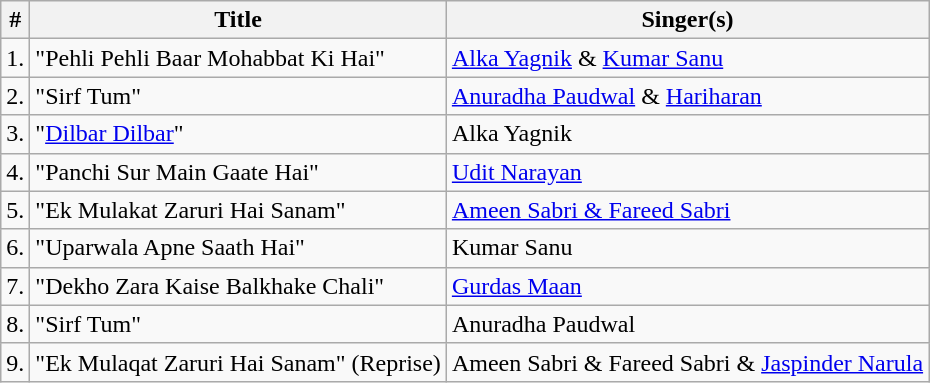<table class="wikitable sortable">
<tr>
<th>#</th>
<th>Title</th>
<th>Singer(s)</th>
</tr>
<tr>
<td>1.</td>
<td>"Pehli Pehli Baar Mohabbat Ki Hai"</td>
<td><a href='#'>Alka Yagnik</a> & <a href='#'>Kumar Sanu</a></td>
</tr>
<tr>
<td>2.</td>
<td>"Sirf Tum"</td>
<td><a href='#'>Anuradha Paudwal</a> & <a href='#'>Hariharan</a></td>
</tr>
<tr>
<td>3.</td>
<td>"<a href='#'>Dilbar Dilbar</a>"</td>
<td>Alka Yagnik</td>
</tr>
<tr>
<td>4.</td>
<td>"Panchi Sur Main Gaate Hai"</td>
<td><a href='#'>Udit Narayan</a></td>
</tr>
<tr>
<td>5.</td>
<td>"Ek Mulakat Zaruri Hai Sanam"</td>
<td><a href='#'>Ameen Sabri & Fareed Sabri</a></td>
</tr>
<tr>
<td>6.</td>
<td>"Uparwala Apne Saath Hai"</td>
<td>Kumar Sanu</td>
</tr>
<tr>
<td>7.</td>
<td>"Dekho Zara Kaise Balkhake Chali"</td>
<td><a href='#'>Gurdas Maan</a></td>
</tr>
<tr>
<td>8.</td>
<td>"Sirf Tum"</td>
<td>Anuradha Paudwal</td>
</tr>
<tr>
<td>9.</td>
<td>"Ek Mulaqat Zaruri Hai Sanam" (Reprise)</td>
<td>Ameen Sabri & Fareed Sabri & <a href='#'>Jaspinder Narula</a></td>
</tr>
</table>
